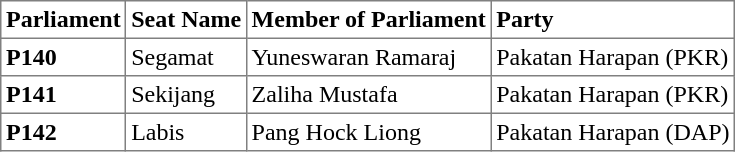<table class="toccolours sortable" cellpadding="3" border="1" style="border-collapse:collapse; text-align: left;">
<tr>
<th align="center">Parliament</th>
<th>Seat Name</th>
<th>Member of Parliament</th>
<th>Party</th>
</tr>
<tr>
<th align="left">P140</th>
<td>Segamat</td>
<td>Yuneswaran Ramaraj</td>
<td>Pakatan Harapan (PKR)</td>
</tr>
<tr>
<th align="left">P141</th>
<td>Sekijang</td>
<td>Zaliha Mustafa</td>
<td>Pakatan Harapan (PKR)</td>
</tr>
<tr>
<th align="left">P142</th>
<td>Labis</td>
<td>Pang Hock Liong</td>
<td>Pakatan Harapan (DAP)</td>
</tr>
</table>
